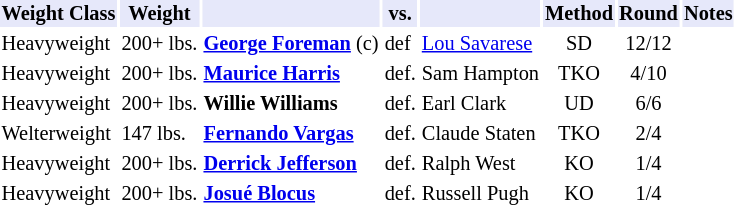<table class="toccolours" style="font-size: 85%;">
<tr>
<th style="background:#e6e8fa; color:#000; text-align:center;">Weight Class</th>
<th style="background:#e6e8fa; color:#000; text-align:center;">Weight</th>
<th style="background:#e6e8fa; color:#000; text-align:center;"></th>
<th style="background:#e6e8fa; color:#000; text-align:center;">vs.</th>
<th style="background:#e6e8fa; color:#000; text-align:center;"></th>
<th style="background:#e6e8fa; color:#000; text-align:center;">Method</th>
<th style="background:#e6e8fa; color:#000; text-align:center;">Round</th>
<th style="background:#e6e8fa; color:#000; text-align:center;">Notes</th>
</tr>
<tr>
<td>Heavyweight</td>
<td>200+ lbs.</td>
<td><strong><a href='#'>George Foreman</a></strong> (c)</td>
<td>def</td>
<td><a href='#'>Lou Savarese</a></td>
<td align=center>SD</td>
<td align=center>12/12</td>
<td></td>
</tr>
<tr>
<td>Heavyweight</td>
<td>200+ lbs.</td>
<td><strong><a href='#'>Maurice Harris</a></strong></td>
<td>def.</td>
<td>Sam Hampton</td>
<td align=center>TKO</td>
<td align=center>4/10</td>
</tr>
<tr>
<td>Heavyweight</td>
<td>200+ lbs.</td>
<td><strong>Willie Williams</strong></td>
<td>def.</td>
<td>Earl Clark</td>
<td align=center>UD</td>
<td align=center>6/6</td>
</tr>
<tr>
<td>Welterweight</td>
<td>147 lbs.</td>
<td><strong><a href='#'>Fernando Vargas</a></strong></td>
<td>def.</td>
<td>Claude Staten</td>
<td align=center>TKO</td>
<td align=center>2/4</td>
</tr>
<tr>
<td>Heavyweight</td>
<td>200+ lbs.</td>
<td><strong><a href='#'>Derrick Jefferson</a></strong></td>
<td>def.</td>
<td>Ralph West</td>
<td align=center>KO</td>
<td align=center>1/4</td>
</tr>
<tr>
<td>Heavyweight</td>
<td>200+ lbs.</td>
<td><strong><a href='#'>Josué Blocus</a></strong></td>
<td>def.</td>
<td>Russell Pugh</td>
<td align=center>KO</td>
<td align=center>1/4</td>
</tr>
</table>
